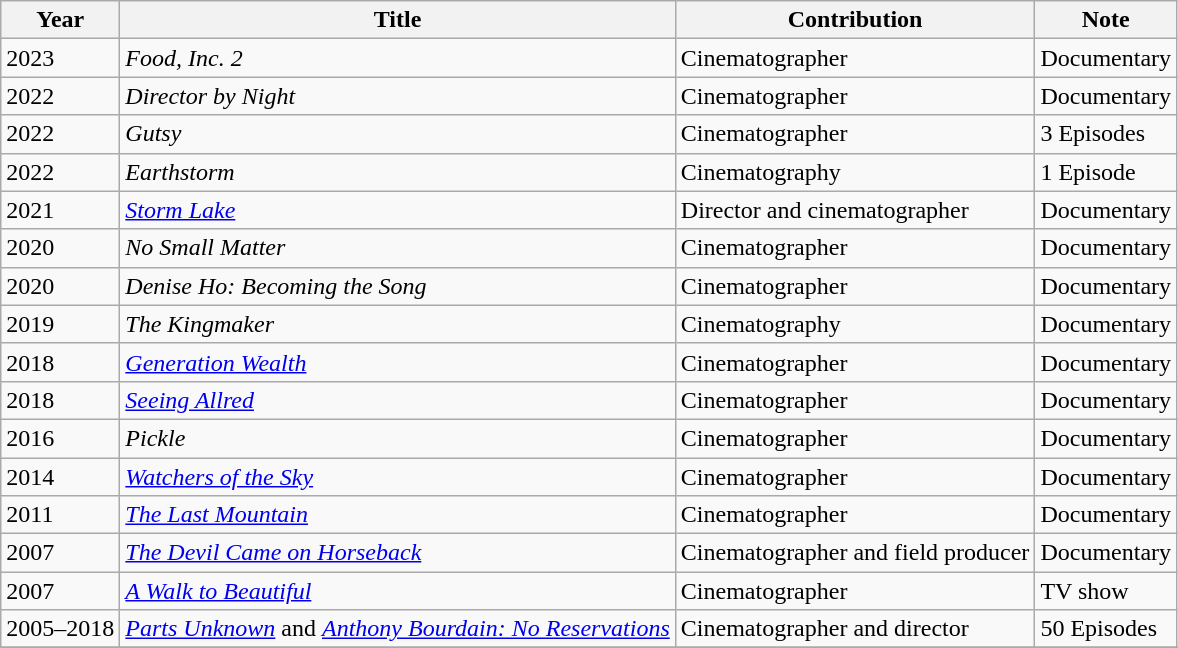<table class="wikitable sortable">
<tr>
<th>Year</th>
<th>Title</th>
<th>Contribution</th>
<th>Note</th>
</tr>
<tr>
<td>2023</td>
<td><em>Food, Inc. 2</em></td>
<td>Cinematographer</td>
<td>Documentary</td>
</tr>
<tr>
<td>2022</td>
<td><em>Director by Night</em></td>
<td>Cinematographer</td>
<td>Documentary</td>
</tr>
<tr>
<td>2022</td>
<td><em>Gutsy</em></td>
<td>Cinematographer</td>
<td>3 Episodes</td>
</tr>
<tr>
<td>2022</td>
<td><em>Earthstorm</em></td>
<td>Cinematography</td>
<td>1 Episode</td>
</tr>
<tr>
<td>2021</td>
<td><em><a href='#'>Storm Lake</a></em></td>
<td>Director and cinematographer</td>
<td>Documentary</td>
</tr>
<tr>
<td>2020</td>
<td><em>No Small Matter</em></td>
<td>Cinematographer</td>
<td>Documentary</td>
</tr>
<tr>
<td>2020</td>
<td><em>Denise Ho: Becoming the Song</em></td>
<td>Cinematographer</td>
<td>Documentary</td>
</tr>
<tr>
<td>2019</td>
<td><em>The Kingmaker</em></td>
<td>Cinematography</td>
<td>Documentary</td>
</tr>
<tr>
<td>2018</td>
<td><em><a href='#'>Generation Wealth</a></em></td>
<td>Cinematographer</td>
<td>Documentary</td>
</tr>
<tr>
<td>2018</td>
<td><em><a href='#'>Seeing Allred</a></em></td>
<td>Cinematographer</td>
<td>Documentary</td>
</tr>
<tr>
<td>2016</td>
<td><em>Pickle</em></td>
<td>Cinematographer</td>
<td>Documentary</td>
</tr>
<tr>
<td>2014</td>
<td><em><a href='#'>Watchers of the Sky</a></em></td>
<td>Cinematographer</td>
<td>Documentary</td>
</tr>
<tr>
<td>2011</td>
<td><em><a href='#'>The Last Mountain</a></em></td>
<td>Cinematographer</td>
<td>Documentary</td>
</tr>
<tr>
<td>2007</td>
<td><em><a href='#'>The Devil Came on Horseback</a></em></td>
<td>Cinematographer and field producer</td>
<td>Documentary</td>
</tr>
<tr>
<td>2007</td>
<td><em><a href='#'>A Walk to Beautiful</a></em></td>
<td>Cinematographer</td>
<td>TV show</td>
</tr>
<tr>
<td>2005–2018</td>
<td><em><a href='#'>Parts Unknown</a></em> and <em><a href='#'>Anthony Bourdain: No Reservations</a></em></td>
<td>Cinematographer and director</td>
<td>50 Episodes</td>
</tr>
<tr>
</tr>
</table>
